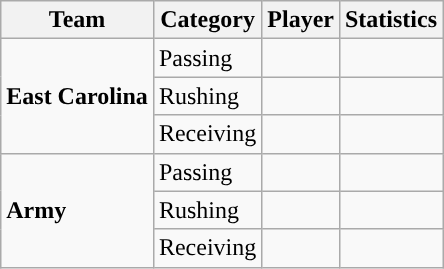<table class="wikitable" style="float: left;">
<tr>
<th>Team</th>
<th>Category</th>
<th>Player</th>
<th>Statistics</th>
</tr>
<tr>
<td rowspan=3><strong>East Carolina</strong></td>
<td>Passing</td>
<td></td>
<td></td>
</tr>
<tr>
<td>Rushing</td>
<td></td>
<td></td>
</tr>
<tr>
<td>Receiving</td>
<td></td>
<td></td>
</tr>
<tr>
<td rowspan=3><strong>Army</strong></td>
<td>Passing</td>
<td></td>
<td></td>
</tr>
<tr>
<td>Rushing</td>
<td></td>
<td></td>
</tr>
<tr>
<td>Receiving</td>
<td></td>
<td></td>
</tr>
</table>
